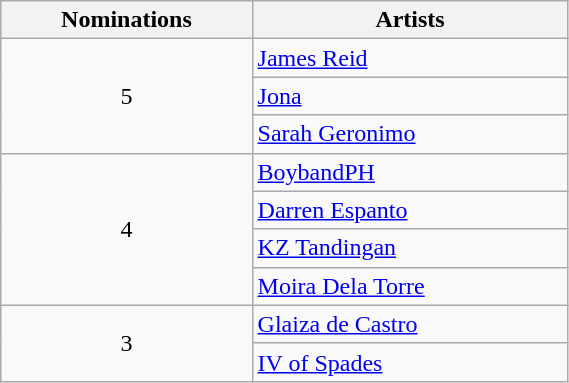<table class="wikitable"  style="width:30%;">
<tr>
<th scope="col">Nominations</th>
<th scope="col">Artists</th>
</tr>
<tr>
<td rowspan="3" align=center>5</td>
<td><a href='#'>James Reid</a></td>
</tr>
<tr>
<td><a href='#'>Jona</a></td>
</tr>
<tr>
<td><a href='#'>Sarah Geronimo</a></td>
</tr>
<tr>
<td rowspan="4" align=center>4</td>
<td><a href='#'>BoybandPH</a></td>
</tr>
<tr>
<td><a href='#'>Darren Espanto</a></td>
</tr>
<tr>
<td><a href='#'>KZ Tandingan</a></td>
</tr>
<tr>
<td><a href='#'>Moira Dela Torre</a></td>
</tr>
<tr>
<td rowspan="2" align=center>3</td>
<td><a href='#'>Glaiza de Castro</a></td>
</tr>
<tr>
<td><a href='#'>IV of Spades</a></td>
</tr>
</table>
